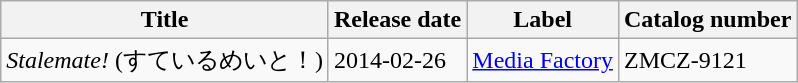<table class="wikitable">
<tr>
<th>Title</th>
<th>Release date</th>
<th>Label</th>
<th>Catalog number</th>
</tr>
<tr>
<td><em>Stalemate!</em> (すているめいと！)</td>
<td>2014-02-26</td>
<td><a href='#'>Media Factory</a></td>
<td>ZMCZ-9121</td>
</tr>
</table>
